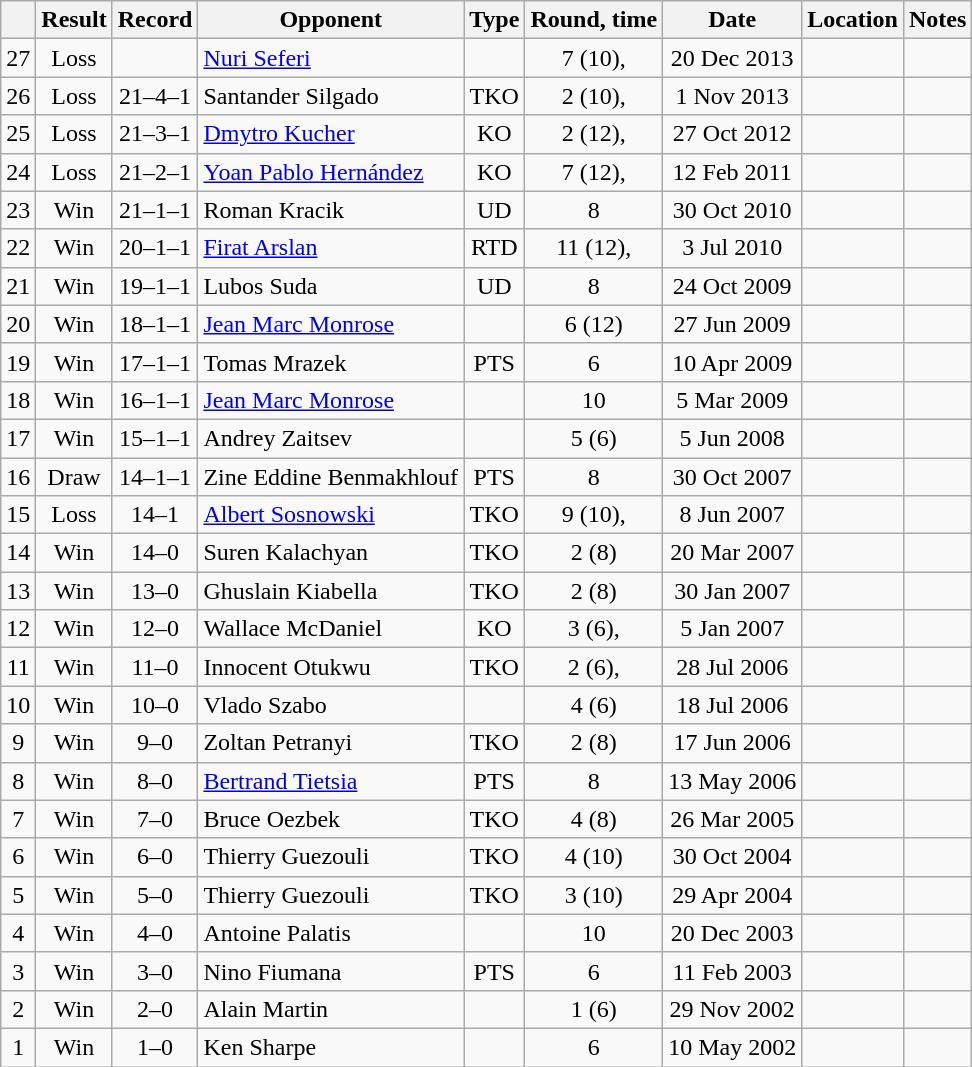<table class=wikitable style=text-align:center>
<tr>
<th></th>
<th>Result</th>
<th>Record</th>
<th>Opponent</th>
<th>Type</th>
<th>Round, time</th>
<th>Date</th>
<th>Location</th>
<th>Notes</th>
</tr>
<tr>
<td>27</td>
<td>Loss</td>
<td></td>
<td align=left><a href='#'>Nuri Seferi</a></td>
<td></td>
<td>7 (10), </td>
<td>20 Dec 2013</td>
<td align=left></td>
<td align=left></td>
</tr>
<tr>
<td>26</td>
<td>Loss</td>
<td>21–4–1</td>
<td align=left>Santander Silgado</td>
<td>TKO</td>
<td>2 (10), </td>
<td>1 Nov 2013</td>
<td align=left></td>
<td align=left></td>
</tr>
<tr>
<td>25</td>
<td>Loss</td>
<td>21–3–1</td>
<td align=left><a href='#'>Dmytro Kucher</a></td>
<td>KO</td>
<td>2 (12), </td>
<td>27 Oct 2012</td>
<td align=left></td>
<td align=left></td>
</tr>
<tr>
<td>24</td>
<td>Loss</td>
<td>21–2–1</td>
<td align=left><a href='#'>Yoan Pablo Hernández</a></td>
<td>KO</td>
<td>7 (12), </td>
<td>12 Feb 2011</td>
<td align=left></td>
<td align=left></td>
</tr>
<tr>
<td>23</td>
<td>Win</td>
<td>21–1–1</td>
<td align=left>Roman Kracik</td>
<td>UD</td>
<td>8</td>
<td>30 Oct 2010</td>
<td align=left></td>
<td align=left></td>
</tr>
<tr>
<td>22</td>
<td>Win</td>
<td>20–1–1</td>
<td align=left><a href='#'>Firat Arslan</a></td>
<td>RTD</td>
<td>11 (12), </td>
<td>3 Jul 2010</td>
<td align=left></td>
<td align=left></td>
</tr>
<tr>
<td>21</td>
<td>Win</td>
<td>19–1–1</td>
<td align=left>Lubos Suda</td>
<td>UD</td>
<td>8</td>
<td>24 Oct 2009</td>
<td align=left></td>
<td align=left></td>
</tr>
<tr>
<td>20</td>
<td>Win</td>
<td>18–1–1</td>
<td align=left><a href='#'>Jean Marc Monrose</a></td>
<td></td>
<td>6 (12)</td>
<td>27 Jun 2009</td>
<td align=left></td>
<td align=left></td>
</tr>
<tr>
<td>19</td>
<td>Win</td>
<td>17–1–1</td>
<td align=left>Tomas Mrazek</td>
<td>PTS</td>
<td>6</td>
<td>10 Apr 2009</td>
<td align=left></td>
<td align=left></td>
</tr>
<tr>
<td>18</td>
<td>Win</td>
<td>16–1–1</td>
<td align=left><a href='#'>Jean Marc Monrose</a></td>
<td></td>
<td>10</td>
<td>5 Mar 2009</td>
<td align=left></td>
<td align=left></td>
</tr>
<tr>
<td>17</td>
<td>Win</td>
<td>15–1–1</td>
<td align=left>Andrey Zaitsev</td>
<td></td>
<td>5 (6)</td>
<td>5 Jun 2008</td>
<td align=left></td>
<td align=left></td>
</tr>
<tr>
<td>16</td>
<td>Draw</td>
<td>14–1–1</td>
<td align=left>Zine Eddine Benmakhlouf</td>
<td>PTS</td>
<td>8</td>
<td>30 Oct 2007</td>
<td align=left></td>
<td align=left></td>
</tr>
<tr>
<td>15</td>
<td>Loss</td>
<td>14–1</td>
<td align=left><a href='#'>Albert Sosnowski</a></td>
<td>TKO</td>
<td>9 (10), </td>
<td>8 Jun 2007</td>
<td align=left></td>
<td align=left></td>
</tr>
<tr>
<td>14</td>
<td>Win</td>
<td>14–0</td>
<td align=left>Suren Kalachyan</td>
<td>TKO</td>
<td>2 (8)</td>
<td>20 Mar 2007</td>
<td align=left></td>
<td align=left></td>
</tr>
<tr>
<td>13</td>
<td>Win</td>
<td>13–0</td>
<td align=left>Ghuslain Kiabella</td>
<td>TKO</td>
<td>2 (8)</td>
<td>30 Jan 2007</td>
<td align=left></td>
<td align=left></td>
</tr>
<tr>
<td>12</td>
<td>Win</td>
<td>12–0</td>
<td align=left>Wallace McDaniel</td>
<td>KO</td>
<td>3 (6), </td>
<td>5 Jan 2007</td>
<td align=left></td>
<td align=left></td>
</tr>
<tr>
<td>11</td>
<td>Win</td>
<td>11–0</td>
<td align=left>Innocent Otukwu</td>
<td>TKO</td>
<td>2 (6), </td>
<td>28 Jul 2006</td>
<td align=left></td>
<td align=left></td>
</tr>
<tr>
<td>10</td>
<td>Win</td>
<td>10–0</td>
<td align=left>Vlado Szabo</td>
<td></td>
<td>4 (6)</td>
<td>18 Jul 2006</td>
<td align=left></td>
<td align=left></td>
</tr>
<tr>
<td>9</td>
<td>Win</td>
<td>9–0</td>
<td align=left>Zoltan Petranyi</td>
<td>TKO</td>
<td>2 (8)</td>
<td>17 Jun 2006</td>
<td align=left></td>
<td align=left></td>
</tr>
<tr>
<td>8</td>
<td>Win</td>
<td>8–0</td>
<td align=left><a href='#'>Bertrand Tietsia</a></td>
<td>PTS</td>
<td>8</td>
<td>13 May 2006</td>
<td align=left></td>
<td align=left></td>
</tr>
<tr>
<td>7</td>
<td>Win</td>
<td>7–0</td>
<td align=left>Bruce Oezbek</td>
<td>TKO</td>
<td>4 (8)</td>
<td>26 Mar 2005</td>
<td align=left></td>
<td align=left></td>
</tr>
<tr>
<td>6</td>
<td>Win</td>
<td>6–0</td>
<td align=left>Thierry Guezouli</td>
<td>TKO</td>
<td>4 (10)</td>
<td>30 Oct 2004</td>
<td align=left></td>
<td align=left></td>
</tr>
<tr>
<td>5</td>
<td>Win</td>
<td>5–0</td>
<td align=left>Thierry Guezouli</td>
<td>TKO</td>
<td>3 (10)</td>
<td>29 Apr 2004</td>
<td align=left></td>
<td align=left></td>
</tr>
<tr>
<td>4</td>
<td>Win</td>
<td>4–0</td>
<td align=left>Antoine Palatis</td>
<td></td>
<td>10</td>
<td>20 Dec 2003</td>
<td align=left></td>
<td align=left></td>
</tr>
<tr>
<td>3</td>
<td>Win</td>
<td>3–0</td>
<td align=left>Nino Fiumana</td>
<td>PTS</td>
<td>6</td>
<td>11 Feb 2003</td>
<td align=left></td>
<td align=left></td>
</tr>
<tr>
<td>2</td>
<td>Win</td>
<td>2–0</td>
<td align=left>Alain Martin</td>
<td></td>
<td>1 (6)</td>
<td>29 Nov 2002</td>
<td align=left></td>
<td align=left></td>
</tr>
<tr>
<td>1</td>
<td>Win</td>
<td>1–0</td>
<td align=left>Ken Sharpe</td>
<td></td>
<td>6</td>
<td>10 May 2002</td>
<td align=left></td>
<td align=left></td>
</tr>
</table>
